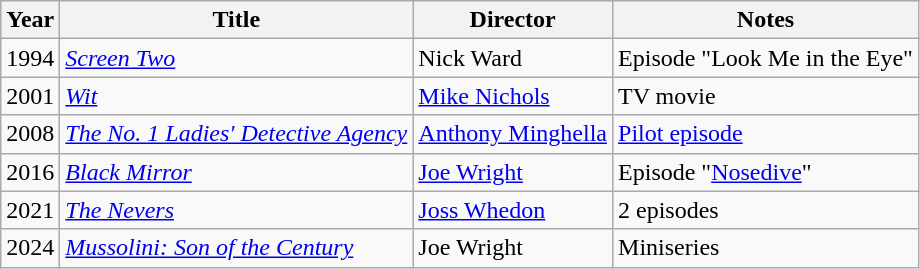<table class="wikitable">
<tr>
<th>Year</th>
<th>Title</th>
<th>Director</th>
<th>Notes</th>
</tr>
<tr>
<td>1994</td>
<td><em><a href='#'>Screen Two</a></em></td>
<td>Nick Ward</td>
<td>Episode "Look Me in the Eye"</td>
</tr>
<tr>
<td>2001</td>
<td><em><a href='#'>Wit</a></em></td>
<td><a href='#'>Mike Nichols</a></td>
<td>TV movie</td>
</tr>
<tr>
<td>2008</td>
<td><em><a href='#'>The No. 1 Ladies' Detective Agency</a></em></td>
<td><a href='#'>Anthony Minghella</a></td>
<td><a href='#'>Pilot episode</a></td>
</tr>
<tr>
<td>2016</td>
<td><em><a href='#'>Black Mirror</a></em></td>
<td><a href='#'>Joe Wright</a></td>
<td>Episode "<a href='#'>Nosedive</a>"</td>
</tr>
<tr>
<td>2021</td>
<td><em><a href='#'>The Nevers</a></em></td>
<td><a href='#'>Joss Whedon</a></td>
<td>2 episodes</td>
</tr>
<tr>
<td>2024</td>
<td><em><a href='#'>Mussolini: Son of the Century</a></em></td>
<td>Joe Wright</td>
<td>Miniseries</td>
</tr>
</table>
